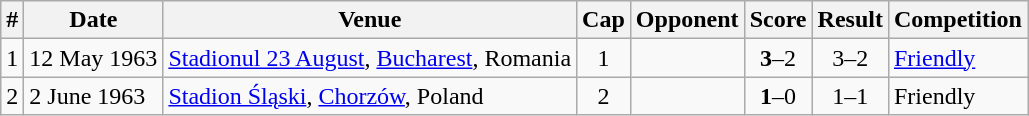<table class="wikitable sortable">
<tr>
<th>#</th>
<th>Date</th>
<th>Venue</th>
<th>Cap</th>
<th>Opponent</th>
<th>Score</th>
<th>Result</th>
<th>Competition</th>
</tr>
<tr>
<td>1</td>
<td>12 May 1963</td>
<td><a href='#'>Stadionul 23 August</a>, <a href='#'>Bucharest</a>, Romania</td>
<td align=center>1</td>
<td></td>
<td align=center><strong>3</strong>–2</td>
<td align=center>3–2</td>
<td><a href='#'>Friendly</a></td>
</tr>
<tr>
<td>2</td>
<td>2 June 1963</td>
<td><a href='#'>Stadion Śląski</a>, <a href='#'>Chorzów</a>, Poland</td>
<td align=center>2</td>
<td></td>
<td align=center><strong>1</strong>–0</td>
<td align=center>1–1</td>
<td>Friendly</td>
</tr>
</table>
